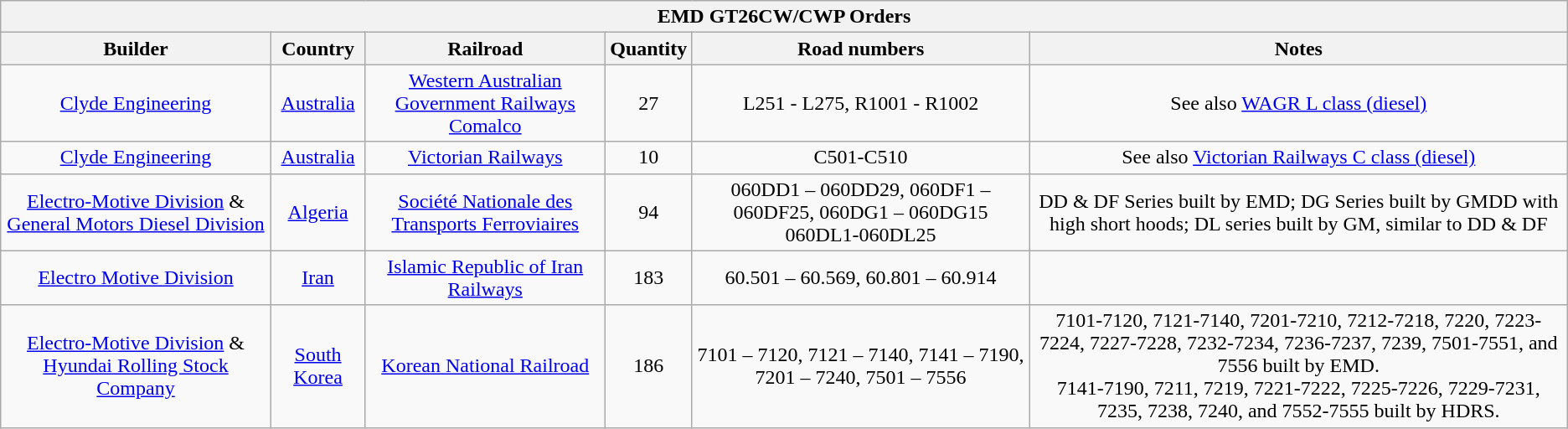<table class="wikitable">
<tr>
<th colspan="6">EMD GT26CW/CWP Orders</th>
</tr>
<tr>
<th>Builder</th>
<th>Country</th>
<th>Railroad</th>
<th>Quantity</th>
<th>Road numbers</th>
<th>Notes</th>
</tr>
<tr align="center">
<td><a href='#'>Clyde Engineering</a></td>
<td><a href='#'>Australia</a></td>
<td><a href='#'>Western Australian Government Railways</a> <a href='#'>Comalco</a></td>
<td>27</td>
<td>L251 - L275, R1001 - R1002</td>
<td>See also <a href='#'>WAGR L class (diesel)</a></td>
</tr>
<tr align="center">
<td><a href='#'>Clyde Engineering</a></td>
<td><a href='#'>Australia</a></td>
<td><a href='#'>Victorian Railways</a></td>
<td>10</td>
<td>C501-C510</td>
<td>See also <a href='#'>Victorian Railways C class (diesel)</a></td>
</tr>
<tr align="center">
<td><a href='#'>Electro-Motive Division</a> & <a href='#'>General Motors Diesel Division</a></td>
<td><a href='#'>Algeria</a></td>
<td><a href='#'>Société Nationale des Transports Ferroviaires</a></td>
<td>94</td>
<td>060DD1 – 060DD29, 060DF1 – 060DF25, 060DG1 – 060DG15 060DL1-060DL25</td>
<td>DD & DF Series built by EMD; DG Series built by GMDD with high short hoods; DL series built by GM, similar to DD & DF</td>
</tr>
<tr align="center">
<td><a href='#'>Electro Motive Division</a></td>
<td><a href='#'>Iran</a></td>
<td><a href='#'>Islamic Republic of Iran Railways</a></td>
<td>183</td>
<td>60.501 – 60.569, 60.801 – 60.914</td>
<td></td>
</tr>
<tr align="center">
<td><a href='#'>Electro-Motive Division</a> & <a href='#'>Hyundai Rolling Stock Company</a></td>
<td><a href='#'>South Korea</a></td>
<td><a href='#'>Korean National Railroad</a></td>
<td>186</td>
<td>7101 – 7120, 7121 – 7140, 7141 – 7190, 7201 – 7240, 7501 – 7556</td>
<td>7101-7120, 7121-7140, 7201-7210, 7212-7218, 7220, 7223-7224, 7227-7228, 7232-7234, 7236-7237, 7239, 7501-7551, and 7556 built by EMD.<br>7141-7190, 7211, 7219, 7221-7222, 7225-7226, 7229-7231, 7235, 7238, 7240, and 7552-7555 built by HDRS.</td>
</tr>
</table>
